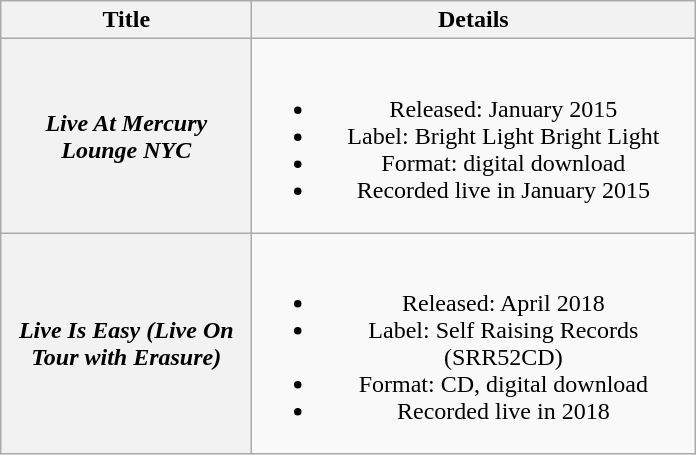<table class="wikitable plainrowheaders" style="text-align:center;">
<tr>
<th scope="col" rowspan="1" style="width:10em;">Title</th>
<th scope="col" rowspan="1" style="width:18em;">Details</th>
</tr>
<tr>
<th scope="row"><em>Live At Mercury Lounge NYC</em></th>
<td><br><ul><li>Released: January 2015</li><li>Label: Bright Light Bright Light</li><li>Format: digital download</li><li>Recorded live in January 2015</li></ul></td>
</tr>
<tr>
<th scope="row"><em>Live Is Easy (Live On Tour with Erasure)</em></th>
<td><br><ul><li>Released: April 2018</li><li>Label: Self Raising Records (SRR52CD)</li><li>Format: CD, digital download</li><li>Recorded live in 2018</li></ul></td>
</tr>
</table>
